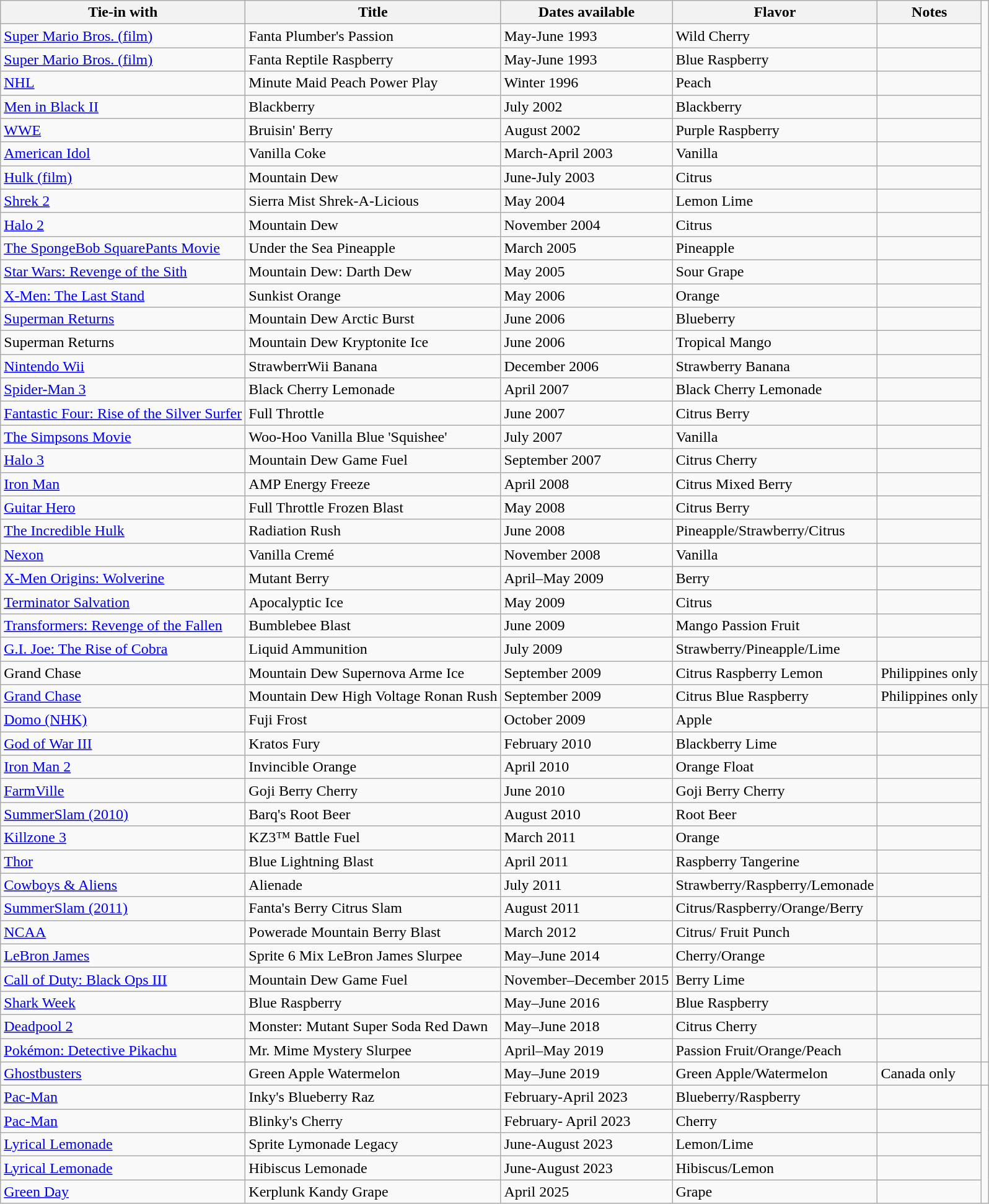<table class="wikitable">
<tr>
<th>Tie-in with</th>
<th>Title</th>
<th>Dates available</th>
<th>Flavor</th>
<th>Notes</th>
</tr>
<tr>
<td><a href='#'>Super Mario Bros. (film) </a></td>
<td>Fanta Plumber's Passion</td>
<td>May-June 1993</td>
<td>Wild Cherry </td>
<td></td>
</tr>
<tr>
<td><a href='#'>Super Mario Bros. (film) </a></td>
<td>Fanta Reptile Raspberry</td>
<td>May-June 1993</td>
<td>Blue Raspberry</td>
<td></td>
</tr>
<tr>
<td><a href='#'>NHL</a></td>
<td>Minute Maid Peach Power Play</td>
<td>Winter 1996</td>
<td>Peach</td>
<td></td>
</tr>
<tr>
<td><a href='#'>Men in Black II</a></td>
<td>Blackberry</td>
<td>July 2002</td>
<td>Blackberry</td>
<td></td>
</tr>
<tr>
<td><a href='#'>WWE</a></td>
<td>Bruisin' Berry</td>
<td>August 2002</td>
<td>Purple Raspberry</td>
<td></td>
</tr>
<tr>
<td><a href='#'>American Idol</a></td>
<td>Vanilla Coke</td>
<td>March-April 2003</td>
<td>Vanilla</td>
<td></td>
</tr>
<tr>
<td><a href='#'>Hulk (film)</a></td>
<td>Mountain Dew</td>
<td>June-July 2003</td>
<td>Citrus</td>
<td></td>
</tr>
<tr>
<td><a href='#'>Shrek 2</a></td>
<td>Sierra Mist Shrek-A-Licious</td>
<td>May 2004</td>
<td>Lemon Lime</td>
<td></td>
</tr>
<tr>
<td><a href='#'>Halo 2</a></td>
<td>Mountain Dew</td>
<td>November 2004</td>
<td>Citrus</td>
<td></td>
</tr>
<tr>
<td><a href='#'>The SpongeBob SquarePants Movie</a></td>
<td>Under the Sea Pineapple</td>
<td>March 2005</td>
<td>Pineapple</td>
<td></td>
</tr>
<tr>
<td><a href='#'>Star Wars: Revenge of the Sith</a></td>
<td>Mountain Dew: Darth Dew</td>
<td>May 2005</td>
<td>Sour Grape</td>
<td></td>
</tr>
<tr>
<td><a href='#'>X-Men: The Last Stand</a></td>
<td>Sunkist Orange</td>
<td>May 2006</td>
<td>Orange</td>
<td></td>
</tr>
<tr>
<td><a href='#'>Superman Returns</a></td>
<td>Mountain Dew Arctic Burst</td>
<td>June 2006</td>
<td>Blueberry</td>
<td></td>
</tr>
<tr>
<td>Superman Returns</td>
<td>Mountain Dew Kryptonite Ice</td>
<td>June 2006</td>
<td>Tropical Mango</td>
<td></td>
</tr>
<tr>
<td><a href='#'>Nintendo Wii</a></td>
<td>StrawberrWii Banana</td>
<td>December 2006</td>
<td>Strawberry Banana</td>
<td></td>
</tr>
<tr>
<td><a href='#'>Spider-Man 3</a></td>
<td>Black Cherry Lemonade</td>
<td>April 2007</td>
<td>Black Cherry Lemonade</td>
<td></td>
</tr>
<tr>
<td><a href='#'>Fantastic Four: Rise of the Silver Surfer</a></td>
<td>Full Throttle</td>
<td>June 2007</td>
<td>Citrus Berry</td>
<td></td>
</tr>
<tr>
<td><a href='#'>The Simpsons Movie</a></td>
<td>Woo-Hoo Vanilla Blue 'Squishee'</td>
<td>July 2007</td>
<td>Vanilla</td>
<td></td>
</tr>
<tr>
<td><a href='#'>Halo 3</a></td>
<td>Mountain Dew Game Fuel</td>
<td>September 2007</td>
<td>Citrus Cherry</td>
<td></td>
</tr>
<tr>
<td><a href='#'>Iron Man</a></td>
<td>AMP Energy Freeze</td>
<td>April 2008</td>
<td>Citrus Mixed Berry</td>
<td></td>
</tr>
<tr>
<td><a href='#'>Guitar Hero</a></td>
<td>Full Throttle Frozen Blast</td>
<td>May 2008</td>
<td>Citrus Berry</td>
<td></td>
</tr>
<tr>
<td><a href='#'>The Incredible Hulk</a></td>
<td>Radiation Rush</td>
<td>June 2008</td>
<td>Pineapple/Strawberry/Citrus</td>
<td></td>
</tr>
<tr>
<td><a href='#'>Nexon</a></td>
<td>Vanilla Cremé</td>
<td>November 2008</td>
<td>Vanilla</td>
<td></td>
</tr>
<tr>
<td><a href='#'>X-Men Origins: Wolverine</a></td>
<td>Mutant Berry</td>
<td>April–May 2009</td>
<td>Berry</td>
<td></td>
</tr>
<tr>
<td><a href='#'>Terminator Salvation</a></td>
<td>Apocalyptic Ice</td>
<td>May 2009</td>
<td>Citrus</td>
<td></td>
</tr>
<tr>
<td><a href='#'>Transformers: Revenge of the Fallen</a></td>
<td>Bumblebee Blast</td>
<td>June 2009</td>
<td>Mango Passion Fruit</td>
<td></td>
</tr>
<tr>
<td><a href='#'>G.I. Joe: The Rise of Cobra</a></td>
<td>Liquid Ammunition</td>
<td>July 2009</td>
<td>Strawberry/Pineapple/Lime</td>
<td></td>
</tr>
<tr>
<td>Grand Chase</td>
<td>Mountain Dew Supernova Arme Ice</td>
<td>September 2009</td>
<td>Citrus Raspberry Lemon</td>
<td>Philippines only</td>
<td></td>
</tr>
<tr>
<td><a href='#'>Grand Chase</a></td>
<td>Mountain Dew High Voltage Ronan Rush</td>
<td>September 2009</td>
<td>Citrus Blue Raspberry</td>
<td>Philippines only</td>
<td></td>
</tr>
<tr>
<td><a href='#'>Domo (NHK)</a></td>
<td>Fuji Frost</td>
<td>October 2009</td>
<td>Apple</td>
<td></td>
</tr>
<tr>
<td><a href='#'>God of War III</a></td>
<td>Kratos Fury</td>
<td>February 2010</td>
<td>Blackberry Lime</td>
<td></td>
</tr>
<tr>
<td><a href='#'>Iron Man 2</a></td>
<td>Invincible Orange</td>
<td>April 2010</td>
<td>Orange Float</td>
<td></td>
</tr>
<tr>
<td><a href='#'>FarmVille</a></td>
<td>Goji Berry Cherry</td>
<td>June 2010</td>
<td>Goji Berry Cherry</td>
<td></td>
</tr>
<tr>
<td><a href='#'>SummerSlam (2010)</a></td>
<td>Barq's Root Beer</td>
<td>August 2010</td>
<td>Root Beer</td>
<td></td>
</tr>
<tr>
<td><a href='#'>Killzone 3</a></td>
<td>KZ3™ Battle Fuel</td>
<td>March 2011</td>
<td>Orange</td>
<td></td>
</tr>
<tr>
<td><a href='#'>Thor</a></td>
<td>Blue Lightning Blast</td>
<td>April 2011</td>
<td>Raspberry Tangerine</td>
<td></td>
</tr>
<tr>
<td><a href='#'>Cowboys & Aliens</a></td>
<td>Alienade</td>
<td>July 2011</td>
<td>Strawberry/Raspberry/Lemonade</td>
<td></td>
</tr>
<tr>
<td><a href='#'>SummerSlam (2011)</a></td>
<td>Fanta's Berry Citrus Slam</td>
<td>August 2011</td>
<td>Citrus/Raspberry/Orange/Berry</td>
<td></td>
</tr>
<tr>
<td><a href='#'>NCAA</a></td>
<td>Powerade Mountain Berry Blast</td>
<td>March 2012</td>
<td>Citrus/ Fruit Punch</td>
<td></td>
</tr>
<tr>
<td><a href='#'>LeBron James</a></td>
<td>Sprite 6 Mix LeBron James Slurpee</td>
<td>May–June 2014</td>
<td>Cherry/Orange</td>
<td></td>
</tr>
<tr>
<td><a href='#'>Call of Duty: Black Ops III</a></td>
<td>Mountain Dew Game Fuel</td>
<td>November–December 2015</td>
<td>Berry Lime</td>
<td></td>
</tr>
<tr>
<td><a href='#'>Shark Week</a></td>
<td>Blue Raspberry</td>
<td>May–June 2016</td>
<td>Blue Raspberry</td>
<td></td>
</tr>
<tr>
<td><a href='#'>Deadpool 2</a></td>
<td>Monster: Mutant Super Soda Red Dawn</td>
<td>May–June 2018</td>
<td>Citrus Cherry</td>
<td></td>
</tr>
<tr>
<td><a href='#'>Pokémon: Detective Pikachu</a></td>
<td>Mr. Mime Mystery Slurpee</td>
<td>April–May 2019</td>
<td>Passion Fruit/Orange/Peach </td>
<td></td>
</tr>
<tr>
<td><a href='#'>Ghostbusters</a></td>
<td>Green Apple Watermelon</td>
<td>May–June 2019</td>
<td>Green Apple/Watermelon</td>
<td>Canada only</td>
<td></td>
</tr>
<tr>
<td><a href='#'>Pac-Man</a></td>
<td>Inky's Blueberry Raz</td>
<td>February-April 2023</td>
<td>Blueberry/Raspberry</td>
<td></td>
</tr>
<tr>
<td><a href='#'>Pac-Man</a></td>
<td>Blinky's Cherry</td>
<td>February- April 2023</td>
<td>Cherry</td>
<td></td>
</tr>
<tr>
<td><a href='#'>Lyrical Lemonade</a></td>
<td>Sprite Lymonade Legacy</td>
<td>June-August 2023</td>
<td>Lemon/Lime</td>
<td></td>
</tr>
<tr>
<td><a href='#'>Lyrical Lemonade</a></td>
<td>Hibiscus Lemonade</td>
<td>June-August 2023</td>
<td>Hibiscus/Lemon</td>
<td></td>
</tr>
<tr>
<td><a href='#'>Green Day</a></td>
<td>Kerplunk Kandy Grape</td>
<td>April 2025</td>
<td>Grape</td>
<td><br>

</td>
</tr>
</table>
